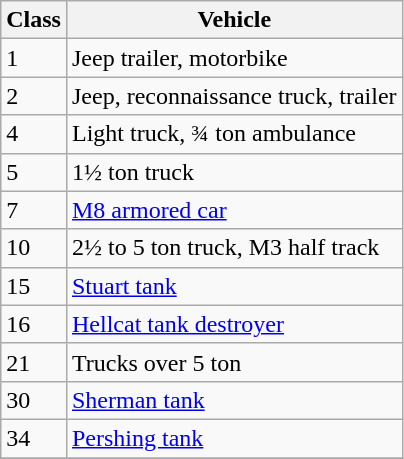<table class="wikitable" style="centre;">
<tr>
<th>Class</th>
<th>Vehicle</th>
</tr>
<tr>
<td>1</td>
<td>Jeep trailer, motorbike</td>
</tr>
<tr>
<td>2</td>
<td>Jeep, reconnaissance truck, trailer</td>
</tr>
<tr>
<td>4</td>
<td>Light truck, ¾ ton ambulance</td>
</tr>
<tr>
<td>5</td>
<td>1½ ton truck</td>
</tr>
<tr>
<td>7</td>
<td><a href='#'>M8 armored car</a></td>
</tr>
<tr>
<td>10</td>
<td>2½ to 5 ton truck, M3 half track</td>
</tr>
<tr>
<td>15</td>
<td><a href='#'>Stuart tank</a></td>
</tr>
<tr>
<td>16</td>
<td><a href='#'>Hellcat tank destroyer</a></td>
</tr>
<tr>
<td>21</td>
<td>Trucks over 5 ton</td>
</tr>
<tr>
<td>30</td>
<td><a href='#'>Sherman tank</a></td>
</tr>
<tr>
<td>34</td>
<td><a href='#'>Pershing tank</a></td>
</tr>
<tr>
</tr>
</table>
